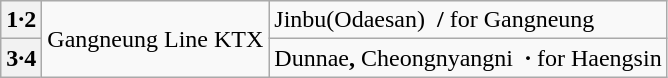<table class="wikitable">
<tr>
<th>1·2</th>
<td rowspan="2">Gangneung Line KTX</td>
<td>Jinbu(Odaesan)  <strong>/</strong> for Gangneung</td>
</tr>
<tr>
<th>3·4</th>
<td>Dunnae<strong>,</strong> Cheongnyangni  <strong>·</strong> for Haengsin</td>
</tr>
</table>
